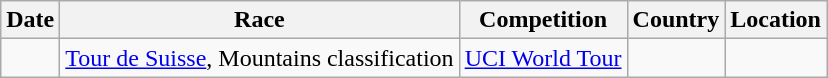<table class="wikitable sortable">
<tr>
<th>Date</th>
<th>Race</th>
<th>Competition</th>
<th>Country</th>
<th>Location</th>
</tr>
<tr>
<td></td>
<td><a href='#'>Tour de Suisse</a>, Mountains classification</td>
<td><a href='#'>UCI World Tour</a></td>
<td></td>
<td></td>
</tr>
</table>
